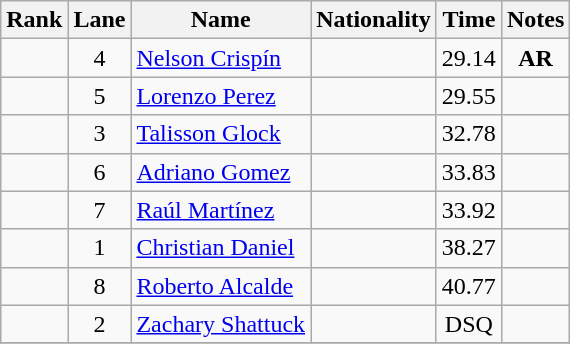<table class="wikitable sortable" style="text-align:center">
<tr>
<th>Rank</th>
<th>Lane</th>
<th>Name</th>
<th>Nationality</th>
<th>Time </th>
<th>Notes</th>
</tr>
<tr>
<td></td>
<td>4</td>
<td align=left><a href='#'>Nelson Crispín</a></td>
<td align=left></td>
<td>29.14</td>
<td><strong>AR</strong></td>
</tr>
<tr>
<td></td>
<td>5</td>
<td align=left><a href='#'>Lorenzo Perez</a></td>
<td align=left></td>
<td>29.55</td>
<td></td>
</tr>
<tr>
<td></td>
<td>3</td>
<td align=left><a href='#'>Talisson Glock</a></td>
<td align=left></td>
<td>32.78</td>
<td></td>
</tr>
<tr>
<td></td>
<td>6</td>
<td align=left><a href='#'>Adriano Gomez</a></td>
<td align=left></td>
<td>33.83</td>
<td></td>
</tr>
<tr>
<td></td>
<td>7</td>
<td align=left><a href='#'>Raúl Martínez</a></td>
<td align=left></td>
<td>33.92</td>
<td></td>
</tr>
<tr>
<td></td>
<td>1</td>
<td align=left><a href='#'>Christian Daniel</a></td>
<td align=left></td>
<td>38.27</td>
<td></td>
</tr>
<tr>
<td></td>
<td>8</td>
<td align=left><a href='#'>Roberto Alcalde</a></td>
<td align=left></td>
<td>40.77</td>
<td></td>
</tr>
<tr>
<td></td>
<td>2</td>
<td align=left><a href='#'>Zachary Shattuck</a></td>
<td align=left></td>
<td>DSQ</td>
<td></td>
</tr>
<tr>
</tr>
</table>
